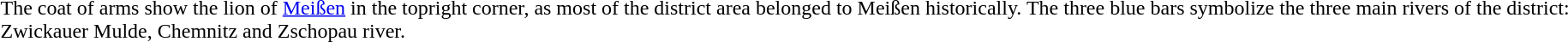<table>
<tr valign=top>
<td></td>
<td>The coat of arms show the lion of <a href='#'>Meißen</a> in the topright corner, as most of the district area belonged to Meißen historically. The three blue bars symbolize the three main rivers of the district: Zwickauer Mulde, Chemnitz and Zschopau river.</td>
</tr>
</table>
